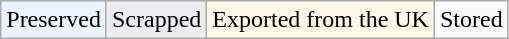<table class="wikitable">
<tr>
<td bgcolor=#eaf3ff>Preserved</td>
<td bgcolor=#eaecf0>Scrapped</td>
<td bgcolor=#fef6e7>Exported from the UK</td>
<td>Stored</td>
</tr>
</table>
